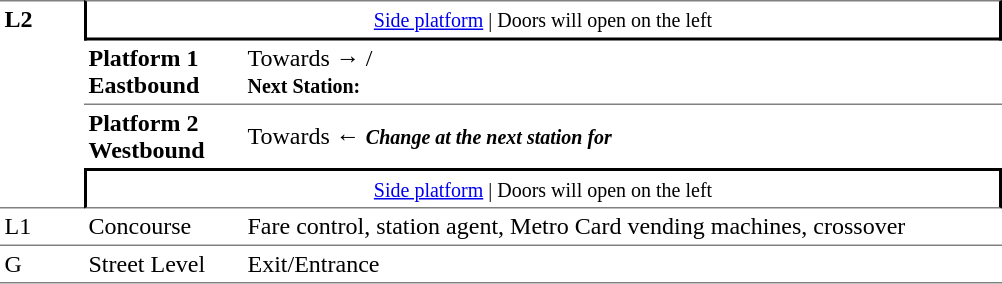<table table border=0 cellspacing=0 cellpadding=3>
<tr>
<td style="border-top:solid 1px grey;border-bottom:solid 1px grey;" width=50 rowspan=4 valign=top><strong>L2</strong></td>
<td style="border-top:solid 1px grey;border-right:solid 2px black;border-left:solid 2px black;border-bottom:solid 2px black;text-align:center;" colspan=2><small><a href='#'>Side platform</a> | Doors will open on the left </small></td>
</tr>
<tr>
<td style="border-bottom:solid 1px grey;" width=100><span><strong>Platform 1</strong><br><strong>Eastbound</strong></span></td>
<td style="border-bottom:solid 1px grey;" width=500>Towards →  / <br><small><strong>Next Station:</strong> </small></td>
</tr>
<tr>
<td><span><strong>Platform 2</strong><br><strong>Westbound</strong></span></td>
<td><span></span>Towards ←  <small><strong><em>Change at the next station for <strong><em></small></td>
</tr>
<tr>
<td style="border-top:solid 2px black;border-right:solid 2px black;border-left:solid 2px black;border-bottom:solid 1px grey;text-align:center;" colspan=2><small><a href='#'>Side platform</a> | Doors will open on the left </small></td>
</tr>
<tr>
<td valign=top></strong>L1<strong></td>
<td valign=top>Concourse</td>
<td valign=top>Fare control, station agent, Metro Card vending machines, crossover</td>
</tr>
<tr>
<td style="border-bottom:solid 1px grey;border-top:solid 1px grey;" width=50 valign=top></strong>G<strong></td>
<td style="border-top:solid 1px grey;border-bottom:solid 1px grey;" width=100 valign=top>Street Level</td>
<td style="border-top:solid 1px grey;border-bottom:solid 1px grey;" width=500 valign=top>Exit/Entrance</td>
</tr>
</table>
